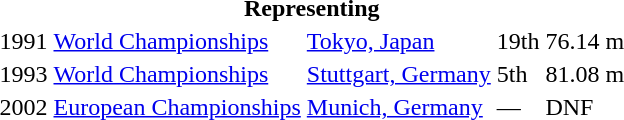<table>
<tr>
<th colspan="5">Representing </th>
</tr>
<tr>
<td>1991</td>
<td><a href='#'>World Championships</a></td>
<td><a href='#'>Tokyo, Japan</a></td>
<td>19th</td>
<td>76.14 m</td>
</tr>
<tr>
<td>1993</td>
<td><a href='#'>World Championships</a></td>
<td><a href='#'>Stuttgart, Germany</a></td>
<td>5th</td>
<td>81.08 m</td>
</tr>
<tr>
<td>2002</td>
<td><a href='#'>European Championships</a></td>
<td><a href='#'>Munich, Germany</a></td>
<td>—</td>
<td>DNF</td>
</tr>
</table>
